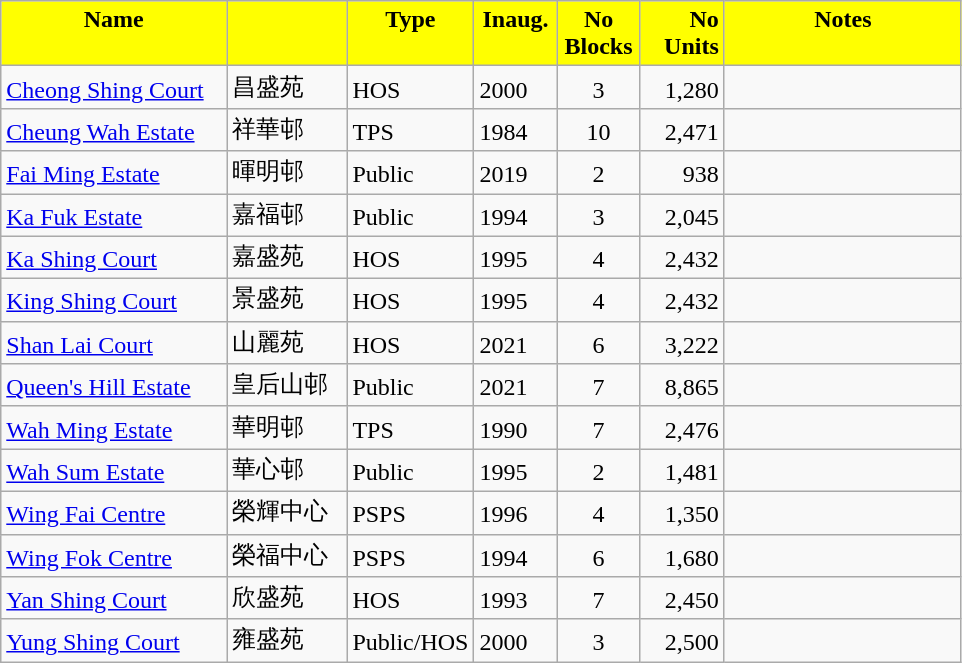<table class="wikitable">
<tr style="font-weight:bold;background-color:yellow" align="center" valign="top">
<td width="143.25" Height="12.75" align="center">Name</td>
<td width="72.75"></td>
<td width="59.25" align="center" valign="top">Type</td>
<td width="48" align="center" valign="top">Inaug.</td>
<td width="48" align="center" valign="top">No Blocks</td>
<td width="48.75" align="right" valign="bottom">No Units</td>
<td width="150.75" align="center" valign="top">Notes</td>
</tr>
<tr valign="bottom">
<td Height="12.75"><a href='#'>Cheong Shing Court</a></td>
<td>昌盛苑</td>
<td>HOS</td>
<td>2000</td>
<td align="center">3</td>
<td align="right">1,280</td>
<td></td>
</tr>
<tr valign="bottom">
<td Height="12.75"><a href='#'>Cheung Wah Estate</a></td>
<td>祥華邨</td>
<td>TPS</td>
<td>1984</td>
<td align="center">10</td>
<td align="right">2,471</td>
<td></td>
</tr>
<tr valign="bottom">
<td Height="12.75"><a href='#'>Fai Ming Estate</a></td>
<td>暉明邨</td>
<td>Public</td>
<td>2019</td>
<td align="center">2</td>
<td align="right">938</td>
<td></td>
</tr>
<tr valign="bottom">
<td Height="12.75"><a href='#'>Ka Fuk Estate</a></td>
<td>嘉福邨</td>
<td>Public</td>
<td>1994</td>
<td align="center">3</td>
<td align="right">2,045</td>
<td></td>
</tr>
<tr valign="bottom">
<td Height="12.75"><a href='#'>Ka Shing Court</a></td>
<td>嘉盛苑</td>
<td>HOS</td>
<td>1995</td>
<td align="center">4</td>
<td align="right">2,432</td>
<td></td>
</tr>
<tr valign="bottom">
<td Height="12.75"><a href='#'>King Shing Court</a></td>
<td>景盛苑</td>
<td>HOS</td>
<td>1995</td>
<td align="center">4</td>
<td align="right">2,432</td>
<td></td>
</tr>
<tr valign="bottom">
<td Height="12.75"><a href='#'>Shan Lai Court</a></td>
<td>山麗苑</td>
<td>HOS</td>
<td>2021</td>
<td align="center">6</td>
<td align="right">3,222</td>
<td></td>
</tr>
<tr valign="bottom">
<td Height="12.75"><a href='#'>Queen's Hill Estate</a></td>
<td>皇后山邨</td>
<td>Public</td>
<td>2021</td>
<td align="center">7</td>
<td align="right">8,865</td>
<td></td>
</tr>
<tr valign="bottom">
<td Height="12.75"><a href='#'>Wah Ming Estate</a></td>
<td>華明邨</td>
<td>TPS</td>
<td>1990</td>
<td align="center">7</td>
<td align="right">2,476</td>
<td></td>
</tr>
<tr valign="bottom">
<td Height="12.75"><a href='#'>Wah Sum Estate</a></td>
<td>華心邨</td>
<td>Public</td>
<td>1995</td>
<td align="center">2</td>
<td align="right">1,481</td>
<td></td>
</tr>
<tr valign="bottom">
<td Height="12.75"><a href='#'>Wing Fai Centre</a></td>
<td>榮輝中心</td>
<td>PSPS</td>
<td>1996</td>
<td align="center">4</td>
<td align="right">1,350</td>
<td></td>
</tr>
<tr valign="bottom">
<td Height="12.75"><a href='#'>Wing Fok Centre</a></td>
<td>榮福中心</td>
<td>PSPS</td>
<td>1994</td>
<td align="center">6</td>
<td align="right">1,680</td>
<td></td>
</tr>
<tr valign="bottom">
<td Height="12.75"><a href='#'>Yan Shing Court</a></td>
<td>欣盛苑</td>
<td>HOS</td>
<td>1993</td>
<td align="center">7</td>
<td align="right">2,450</td>
<td></td>
</tr>
<tr valign="bottom">
<td Height="12.75"><a href='#'>Yung Shing Court</a></td>
<td>雍盛苑</td>
<td>Public/HOS</td>
<td>2000</td>
<td align="center">3</td>
<td align="right">2,500</td>
<td></td>
</tr>
</table>
